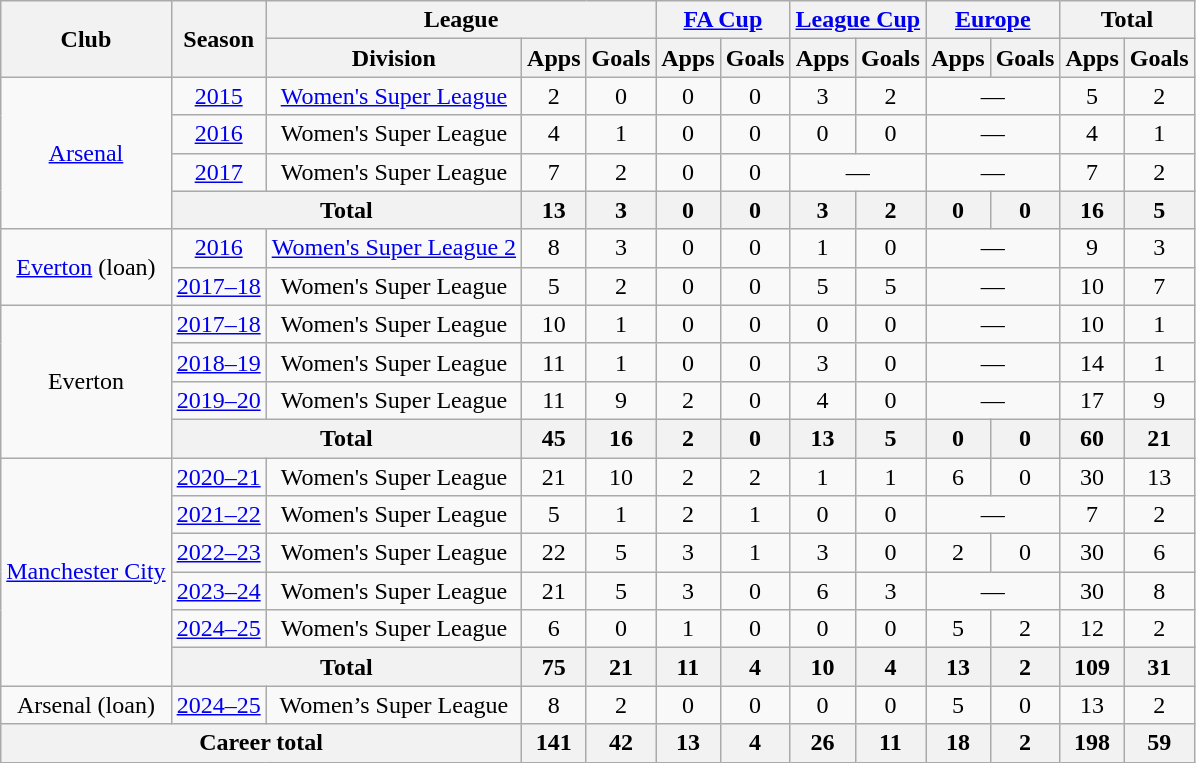<table class="wikitable" style="text-align:center">
<tr>
<th rowspan="2">Club</th>
<th rowspan="2">Season</th>
<th colspan="3">League</th>
<th colspan="2"><a href='#'>FA Cup</a></th>
<th colspan="2"><a href='#'>League Cup</a></th>
<th colspan="2"><a href='#'>Europe</a></th>
<th colspan="2">Total</th>
</tr>
<tr>
<th>Division</th>
<th>Apps</th>
<th>Goals</th>
<th>Apps</th>
<th>Goals</th>
<th>Apps</th>
<th>Goals</th>
<th>Apps</th>
<th>Goals</th>
<th>Apps</th>
<th>Goals</th>
</tr>
<tr>
<td rowspan="4"><a href='#'>Arsenal</a></td>
<td><a href='#'>2015</a></td>
<td><a href='#'>Women's Super League</a></td>
<td>2</td>
<td>0</td>
<td>0</td>
<td>0</td>
<td>3</td>
<td>2</td>
<td colspan=2>—</td>
<td>5</td>
<td>2</td>
</tr>
<tr>
<td><a href='#'>2016</a></td>
<td>Women's Super League</td>
<td>4</td>
<td>1</td>
<td>0</td>
<td>0</td>
<td>0</td>
<td>0</td>
<td colspan=2>—</td>
<td>4</td>
<td>1</td>
</tr>
<tr>
<td><a href='#'>2017</a></td>
<td>Women's Super League</td>
<td>7</td>
<td>2</td>
<td>0</td>
<td>0</td>
<td colspan="2">—</td>
<td colspan=2>—</td>
<td>7</td>
<td>2</td>
</tr>
<tr>
<th colspan="2">Total</th>
<th>13</th>
<th>3</th>
<th>0</th>
<th>0</th>
<th>3</th>
<th>2</th>
<th>0</th>
<th>0</th>
<th>16</th>
<th>5</th>
</tr>
<tr>
<td rowspan="2"><a href='#'>Everton</a> (loan)</td>
<td><a href='#'>2016</a></td>
<td><a href='#'>Women's Super League 2</a></td>
<td>8</td>
<td>3</td>
<td>0</td>
<td>0</td>
<td>1</td>
<td>0</td>
<td colspan=2>—</td>
<td>9</td>
<td>3</td>
</tr>
<tr>
<td><a href='#'>2017–18</a></td>
<td>Women's Super League</td>
<td>5</td>
<td>2</td>
<td>0</td>
<td>0</td>
<td>5</td>
<td>5</td>
<td colspan=2>—</td>
<td>10</td>
<td>7</td>
</tr>
<tr>
<td rowspan="4">Everton</td>
<td><a href='#'>2017–18</a></td>
<td>Women's Super League</td>
<td>10</td>
<td>1</td>
<td>0</td>
<td>0</td>
<td>0</td>
<td>0</td>
<td colspan=2>—</td>
<td>10</td>
<td>1</td>
</tr>
<tr>
<td><a href='#'>2018–19</a></td>
<td>Women's Super League</td>
<td>11</td>
<td>1</td>
<td>0</td>
<td>0</td>
<td>3</td>
<td>0</td>
<td colspan=2>—</td>
<td>14</td>
<td>1</td>
</tr>
<tr>
<td><a href='#'>2019–20</a></td>
<td>Women's Super League</td>
<td>11</td>
<td>9</td>
<td>2</td>
<td>0</td>
<td>4</td>
<td>0</td>
<td colspan=2>—</td>
<td>17</td>
<td>9</td>
</tr>
<tr>
<th colspan="2">Total</th>
<th>45</th>
<th>16</th>
<th>2</th>
<th>0</th>
<th>13</th>
<th>5</th>
<th>0</th>
<th>0</th>
<th>60</th>
<th>21</th>
</tr>
<tr>
<td rowspan="6"><a href='#'>Manchester City</a></td>
<td><a href='#'>2020–21</a></td>
<td>Women's Super League</td>
<td>21</td>
<td>10</td>
<td>2</td>
<td>2</td>
<td>1</td>
<td>1</td>
<td>6</td>
<td>0</td>
<td>30</td>
<td>13</td>
</tr>
<tr>
<td><a href='#'>2021–22</a></td>
<td>Women's Super League</td>
<td>5</td>
<td>1</td>
<td>2</td>
<td>1</td>
<td>0</td>
<td>0</td>
<td colspan=2>—</td>
<td>7</td>
<td>2</td>
</tr>
<tr>
<td><a href='#'>2022–23</a></td>
<td>Women's Super League</td>
<td>22</td>
<td>5</td>
<td>3</td>
<td>1</td>
<td>3</td>
<td>0</td>
<td>2</td>
<td>0</td>
<td>30</td>
<td>6</td>
</tr>
<tr>
<td><a href='#'>2023–24</a></td>
<td>Women's Super League</td>
<td>21</td>
<td>5</td>
<td>3</td>
<td>0</td>
<td>6</td>
<td>3</td>
<td colspan="2">—</td>
<td>30</td>
<td>8</td>
</tr>
<tr>
<td><a href='#'>2024–25</a></td>
<td>Women's Super League</td>
<td>6</td>
<td>0</td>
<td>1</td>
<td>0</td>
<td>0</td>
<td>0</td>
<td>5</td>
<td>2</td>
<td>12</td>
<td>2</td>
</tr>
<tr>
<th colspan="2">Total</th>
<th>75</th>
<th>21</th>
<th>11</th>
<th>4</th>
<th>10</th>
<th>4</th>
<th>13</th>
<th>2</th>
<th>109</th>
<th>31</th>
</tr>
<tr>
<td>Arsenal (loan)</td>
<td><a href='#'>2024–25</a></td>
<td>Women’s Super League</td>
<td>8</td>
<td>2</td>
<td>0</td>
<td>0</td>
<td>0</td>
<td>0</td>
<td>5</td>
<td>0</td>
<td>13</td>
<td>2</td>
</tr>
<tr>
<th colspan="3">Career total</th>
<th>141</th>
<th>42</th>
<th>13</th>
<th>4</th>
<th>26</th>
<th>11</th>
<th>18</th>
<th>2</th>
<th>198</th>
<th>59</th>
</tr>
</table>
